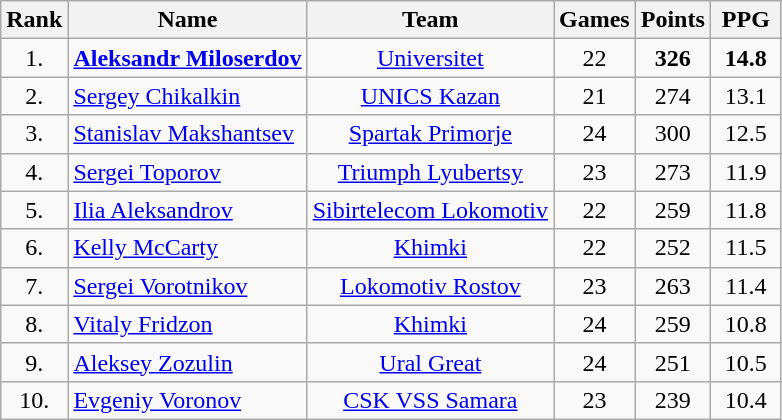<table class="wikitable" style="text-align: center;">
<tr>
<th>Rank</th>
<th>Name</th>
<th>Team</th>
<th>Games</th>
<th>Points</th>
<th width=40>PPG</th>
</tr>
<tr>
<td>1.</td>
<td align="left"> <strong><a href='#'>Aleksandr Miloserdov</a></strong></td>
<td><a href='#'>Universitet</a></td>
<td>22</td>
<td><strong>326</strong></td>
<td><strong>14.8</strong></td>
</tr>
<tr>
<td>2.</td>
<td align="left"> <a href='#'>Sergey Chikalkin</a></td>
<td><a href='#'>UNICS Kazan</a></td>
<td>21</td>
<td>274</td>
<td>13.1</td>
</tr>
<tr>
<td>3.</td>
<td align="left"> <a href='#'>Stanislav Makshantsev</a></td>
<td><a href='#'>Spartak Primorje</a></td>
<td>24</td>
<td>300</td>
<td>12.5</td>
</tr>
<tr>
<td>4.</td>
<td align="left"> <a href='#'>Sergei Toporov</a></td>
<td><a href='#'>Triumph Lyubertsy</a></td>
<td>23</td>
<td>273</td>
<td>11.9</td>
</tr>
<tr>
<td>5.</td>
<td align="left"> <a href='#'>Ilia Aleksandrov</a></td>
<td><a href='#'>Sibirtelecom Lokomotiv</a></td>
<td>22</td>
<td>259</td>
<td>11.8</td>
</tr>
<tr>
<td>6.</td>
<td align="left">  <a href='#'>Kelly McCarty</a></td>
<td><a href='#'>Khimki</a></td>
<td>22</td>
<td>252</td>
<td>11.5</td>
</tr>
<tr>
<td>7.</td>
<td align="left"> <a href='#'>Sergei Vorotnikov</a></td>
<td><a href='#'>Lokomotiv Rostov</a></td>
<td>23</td>
<td>263</td>
<td>11.4</td>
</tr>
<tr>
<td>8.</td>
<td align="left"> <a href='#'>Vitaly Fridzon</a></td>
<td><a href='#'>Khimki</a></td>
<td>24</td>
<td>259</td>
<td>10.8</td>
</tr>
<tr>
<td>9.</td>
<td align="left"> <a href='#'>Aleksey Zozulin</a></td>
<td><a href='#'>Ural Great</a></td>
<td>24</td>
<td>251</td>
<td>10.5</td>
</tr>
<tr>
<td>10.</td>
<td align="left"> <a href='#'>Evgeniy Voronov</a></td>
<td><a href='#'>CSK VSS Samara</a></td>
<td>23</td>
<td>239</td>
<td>10.4</td>
</tr>
</table>
